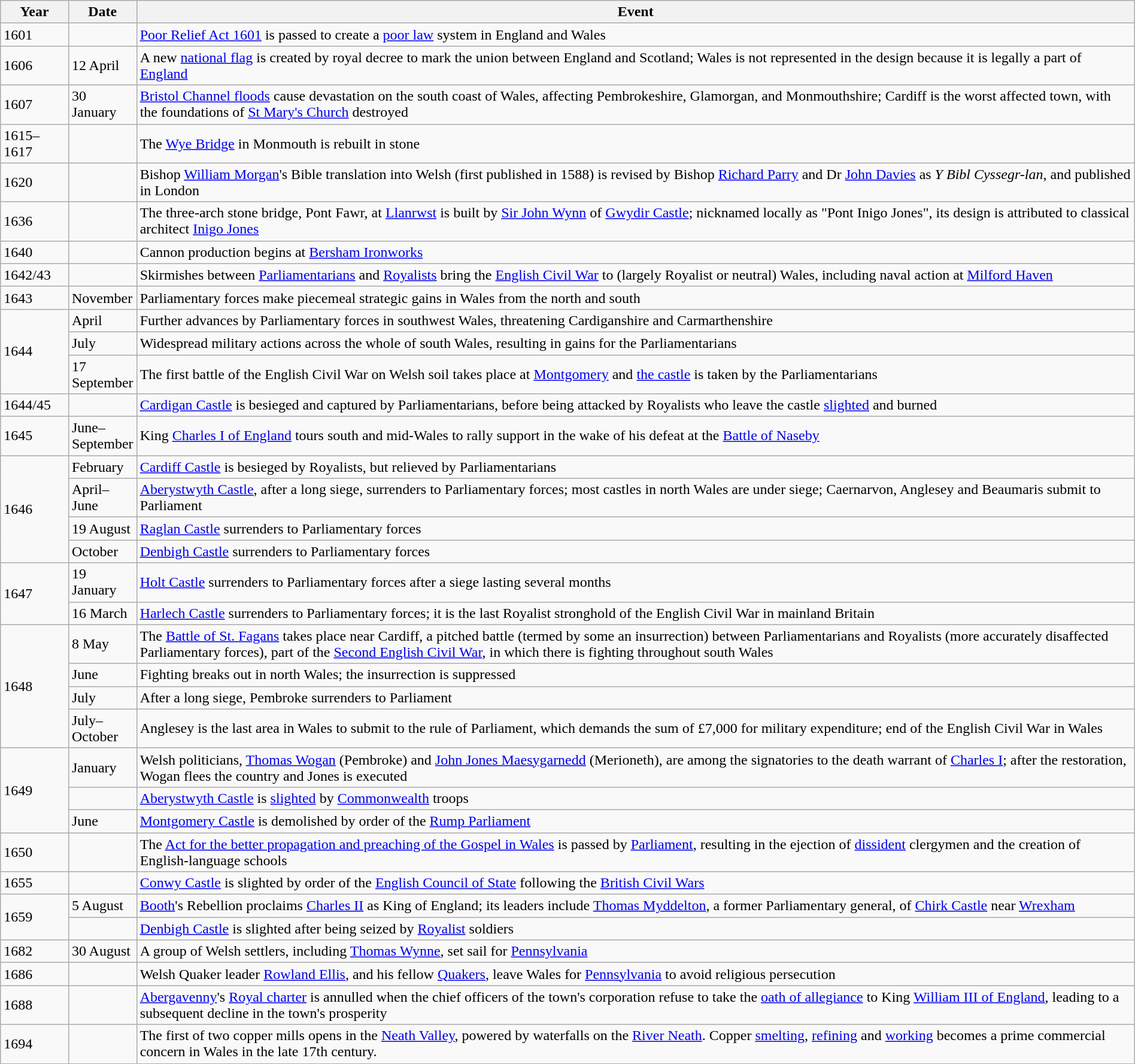<table class="wikitable" width="100%">
<tr>
<th style="width:6%">Year</th>
<th style="width:6%">Date</th>
<th>Event</th>
</tr>
<tr>
<td>1601</td>
<td></td>
<td><a href='#'>Poor Relief Act 1601</a> is passed to create a <a href='#'>poor law</a> system in England and Wales</td>
</tr>
<tr>
<td>1606</td>
<td>12 April</td>
<td>A new <a href='#'>national flag</a> is created by royal decree to mark the union between England and Scotland; Wales is not represented in the design because it is legally a part of <a href='#'>England</a></td>
</tr>
<tr>
<td>1607</td>
<td>30 January</td>
<td><a href='#'>Bristol Channel floods</a> cause devastation on the south coast of Wales, affecting Pembrokeshire, Glamorgan, and Monmouthshire; Cardiff is the worst affected town, with the foundations of <a href='#'>St Mary's Church</a> destroyed</td>
</tr>
<tr>
<td>1615–1617</td>
<td></td>
<td>The <a href='#'>Wye Bridge</a> in Monmouth is rebuilt in stone</td>
</tr>
<tr>
<td>1620</td>
<td></td>
<td>Bishop <a href='#'>William Morgan</a>'s Bible translation into Welsh (first published in 1588) is revised by Bishop <a href='#'>Richard Parry</a> and Dr <a href='#'>John Davies</a> as <em>Y Bibl Cyssegr-lan</em>, and published in London</td>
</tr>
<tr>
<td>1636</td>
<td></td>
<td>The three-arch stone bridge, Pont Fawr, at <a href='#'>Llanrwst</a> is built by <a href='#'>Sir John Wynn</a> of <a href='#'>Gwydir Castle</a>; nicknamed locally as "Pont Inigo Jones", its design is attributed to classical architect <a href='#'>Inigo Jones</a></td>
</tr>
<tr>
<td>1640</td>
<td></td>
<td>Cannon production begins at <a href='#'>Bersham Ironworks</a></td>
</tr>
<tr>
<td>1642/43</td>
<td></td>
<td>Skirmishes between <a href='#'>Parliamentarians</a> and <a href='#'>Royalists</a> bring the <a href='#'>English Civil War</a> to (largely Royalist or neutral) Wales, including naval action at <a href='#'>Milford Haven</a></td>
</tr>
<tr>
<td>1643</td>
<td>November</td>
<td>Parliamentary forces make piecemeal strategic gains in Wales from the north and south</td>
</tr>
<tr>
<td rowspan=3>1644</td>
<td>April</td>
<td>Further advances by Parliamentary forces in southwest Wales, threatening Cardiganshire and Carmarthenshire</td>
</tr>
<tr>
<td>July</td>
<td>Widespread military actions across the whole of south Wales, resulting in gains for the Parliamentarians</td>
</tr>
<tr>
<td>17 September</td>
<td>The first battle of the English Civil War on Welsh soil takes place at <a href='#'>Montgomery</a> and <a href='#'>the castle</a> is taken by the Parliamentarians</td>
</tr>
<tr>
<td>1644/45</td>
<td></td>
<td><a href='#'>Cardigan Castle</a> is besieged and captured by Parliamentarians, before being attacked by Royalists who leave the castle <a href='#'>slighted</a> and burned</td>
</tr>
<tr>
<td>1645</td>
<td>June–September</td>
<td>King <a href='#'>Charles I of England</a> tours south and mid-Wales to rally support in the wake of his defeat at the <a href='#'>Battle of Naseby</a></td>
</tr>
<tr>
<td rowspan=4>1646</td>
<td>February</td>
<td><a href='#'>Cardiff Castle</a> is besieged by Royalists, but relieved by Parliamentarians</td>
</tr>
<tr>
<td>April–June</td>
<td><a href='#'>Aberystwyth Castle</a>, after a long siege, surrenders to Parliamentary forces; most castles in north Wales are under siege; Caernarvon, Anglesey and Beaumaris submit to Parliament</td>
</tr>
<tr>
<td>19 August</td>
<td><a href='#'>Raglan Castle</a> surrenders to Parliamentary forces</td>
</tr>
<tr>
<td>October</td>
<td><a href='#'>Denbigh Castle</a> surrenders to Parliamentary forces</td>
</tr>
<tr>
<td rowspan=2>1647</td>
<td>19 January</td>
<td><a href='#'>Holt Castle</a> surrenders to Parliamentary forces after a siege lasting several months</td>
</tr>
<tr>
<td>16 March</td>
<td><a href='#'>Harlech Castle</a> surrenders to Parliamentary forces; it is the last Royalist stronghold of the English Civil War in mainland Britain</td>
</tr>
<tr>
<td rowspan=4>1648</td>
<td>8 May</td>
<td>The <a href='#'>Battle of St. Fagans</a> takes place near Cardiff, a pitched battle (termed by some an insurrection) between Parliamentarians and Royalists (more accurately disaffected Parliamentary forces), part of the <a href='#'>Second English Civil War</a>, in which there is fighting throughout south Wales</td>
</tr>
<tr>
<td>June</td>
<td>Fighting breaks out in north Wales; the insurrection is suppressed</td>
</tr>
<tr>
<td>July</td>
<td>After a long siege, Pembroke surrenders to Parliament</td>
</tr>
<tr>
<td>July–October</td>
<td>Anglesey is the last area in Wales to submit to the rule of Parliament, which demands the sum of £7,000 for military expenditure; end of the English Civil War in Wales</td>
</tr>
<tr>
<td rowspan=3>1649</td>
<td>January</td>
<td>Welsh politicians, <a href='#'>Thomas Wogan</a> (Pembroke) and <a href='#'>John Jones Maesygarnedd</a> (Merioneth), are among the signatories to the death warrant of <a href='#'>Charles I</a>; after the restoration, Wogan flees the country and Jones is executed</td>
</tr>
<tr>
<td></td>
<td><a href='#'>Aberystwyth Castle</a> is <a href='#'>slighted</a> by <a href='#'>Commonwealth</a> troops</td>
</tr>
<tr>
<td>June</td>
<td><a href='#'>Montgomery Castle</a> is demolished by order of the <a href='#'>Rump Parliament</a></td>
</tr>
<tr>
<td>1650</td>
<td></td>
<td>The <a href='#'>Act for the better propagation and preaching of the Gospel in Wales</a> is passed by <a href='#'>Parliament</a>, resulting in the ejection of <a href='#'>dissident</a> clergymen and the creation of English-language schools</td>
</tr>
<tr>
<td>1655</td>
<td></td>
<td><a href='#'>Conwy Castle</a> is slighted by order of the <a href='#'>English Council of State</a> following the <a href='#'>British Civil Wars</a></td>
</tr>
<tr>
<td rowspan=2>1659</td>
<td>5 August</td>
<td><a href='#'>Booth</a>'s Rebellion proclaims <a href='#'>Charles II</a> as King of England; its leaders include <a href='#'>Thomas Myddelton</a>, a former Parliamentary general, of <a href='#'>Chirk Castle</a> near <a href='#'>Wrexham</a></td>
</tr>
<tr>
<td></td>
<td><a href='#'>Denbigh Castle</a> is slighted after being seized by <a href='#'>Royalist</a> soldiers</td>
</tr>
<tr>
<td>1682</td>
<td>30 August</td>
<td>A group of Welsh settlers, including <a href='#'>Thomas Wynne</a>, set sail for <a href='#'>Pennsylvania</a></td>
</tr>
<tr>
<td>1686</td>
<td></td>
<td>Welsh Quaker leader <a href='#'>Rowland Ellis</a>, and his fellow <a href='#'>Quakers</a>, leave Wales for <a href='#'>Pennsylvania</a> to avoid religious persecution</td>
</tr>
<tr>
<td>1688</td>
<td></td>
<td><a href='#'>Abergavenny</a>'s <a href='#'>Royal charter</a> is annulled when the chief officers of the town's corporation refuse to take the <a href='#'>oath of allegiance</a> to King <a href='#'>William III of England</a>, leading to a subsequent decline in the town's prosperity</td>
</tr>
<tr>
<td>1694</td>
<td></td>
<td>The first of two copper mills opens in the <a href='#'>Neath Valley</a>, powered by waterfalls on the <a href='#'>River Neath</a>. Copper <a href='#'>smelting</a>, <a href='#'>refining</a> and <a href='#'>working</a> becomes a prime commercial concern in Wales in the late 17th century.</td>
</tr>
</table>
